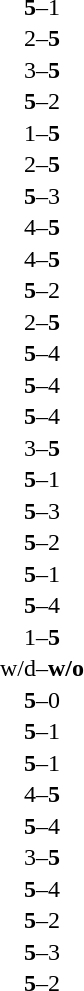<table width="100%" cellspacing="1">
<tr>
<th width=45%></th>
<th width=10%></th>
<th width=45%></th>
</tr>
<tr>
<td><strong></strong></td>
<td align="center"><strong>5</strong>–1</td>
<td></td>
</tr>
<tr>
<td></td>
<td align="center">2–<strong>5</strong></td>
<td><strong></strong></td>
</tr>
<tr>
<td></td>
<td align="center">3–<strong>5</strong></td>
<td><strong></strong></td>
</tr>
<tr>
<td><strong></strong></td>
<td align="center"><strong>5</strong>–2</td>
<td></td>
</tr>
<tr>
<td></td>
<td align="center">1–<strong>5</strong></td>
<td><strong></strong></td>
</tr>
<tr>
<td></td>
<td align="center">2–<strong>5</strong></td>
<td><strong></strong></td>
</tr>
<tr>
<td><strong></strong></td>
<td align="center"><strong>5</strong>–3</td>
<td></td>
</tr>
<tr>
<td></td>
<td align="center">4–<strong>5</strong></td>
<td><strong></strong></td>
</tr>
<tr>
<td></td>
<td align="center">4–<strong>5</strong></td>
<td><strong></strong></td>
</tr>
<tr>
<td><strong></strong></td>
<td align="center"><strong>5</strong>–2</td>
<td></td>
</tr>
<tr>
<td></td>
<td align="center">2–<strong>5</strong></td>
<td><strong></strong></td>
</tr>
<tr>
<td><strong></strong></td>
<td align="center"><strong>5</strong>–4</td>
<td></td>
</tr>
<tr>
<td><strong></strong></td>
<td align="center"><strong>5</strong>–4</td>
<td></td>
</tr>
<tr>
<td><strong></strong></td>
<td align="center"><strong>5</strong>–4</td>
<td></td>
</tr>
<tr>
<td></td>
<td align="center">3–<strong>5</strong></td>
<td><strong></strong></td>
</tr>
<tr>
<td><strong></strong></td>
<td align="center"><strong>5</strong>–1</td>
<td></td>
</tr>
<tr>
<td><strong></strong></td>
<td align="center"><strong>5</strong>–3</td>
<td></td>
</tr>
<tr>
<td><strong></strong></td>
<td align="center"><strong>5</strong>–2</td>
<td></td>
</tr>
<tr>
<td><strong></strong></td>
<td align="center"><strong>5</strong>–1</td>
<td></td>
</tr>
<tr>
<td><strong></strong></td>
<td align="center"><strong>5</strong>–4</td>
<td></td>
</tr>
<tr>
<td></td>
<td align="center">1–<strong>5</strong></td>
<td><strong></strong></td>
</tr>
<tr>
<td></td>
<td align="center">w/d–<strong>w/o</strong></td>
<td><strong></strong></td>
</tr>
<tr>
<td><strong></strong></td>
<td align="center"><strong>5</strong>–0</td>
<td></td>
</tr>
<tr>
<td><strong></strong></td>
<td align="center"><strong>5</strong>–1</td>
<td></td>
</tr>
<tr>
<td><strong></strong></td>
<td align="center"><strong>5</strong>–1</td>
<td></td>
</tr>
<tr>
<td></td>
<td align="center">4–<strong>5</strong></td>
<td><strong></strong></td>
</tr>
<tr>
<td><strong></strong></td>
<td align="center"><strong>5</strong>–4</td>
<td></td>
</tr>
<tr>
<td></td>
<td align="center">3–<strong>5</strong></td>
<td><strong></strong></td>
</tr>
<tr>
<td><strong></strong></td>
<td align="center"><strong>5</strong>–4</td>
<td></td>
</tr>
<tr>
<td><strong></strong></td>
<td align="center"><strong>5</strong>–2</td>
<td></td>
</tr>
<tr>
<td><strong></strong></td>
<td align="center"><strong>5</strong>–3</td>
<td></td>
</tr>
<tr>
<td><strong></strong></td>
<td align="center"><strong>5</strong>–2</td>
<td></td>
</tr>
</table>
